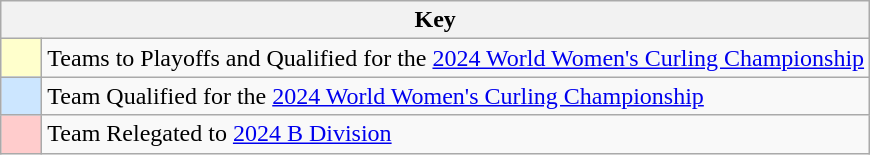<table class="wikitable" style="text-align: center;">
<tr>
<th colspan=2>Key</th>
</tr>
<tr>
<td style="background:#ffffcc; width:20px;"></td>
<td align=left>Teams to Playoffs and Qualified for the <a href='#'>2024 World Women's Curling Championship</a></td>
</tr>
<tr>
<td style="background:#CCE6FF; width:20px;"></td>
<td align=left>Team Qualified for the <a href='#'>2024 World Women's Curling Championship</a></td>
</tr>
<tr>
<td style="background:#ffcccc; width:20px;"></td>
<td align=left>Team Relegated to <a href='#'>2024 B Division</a></td>
</tr>
</table>
